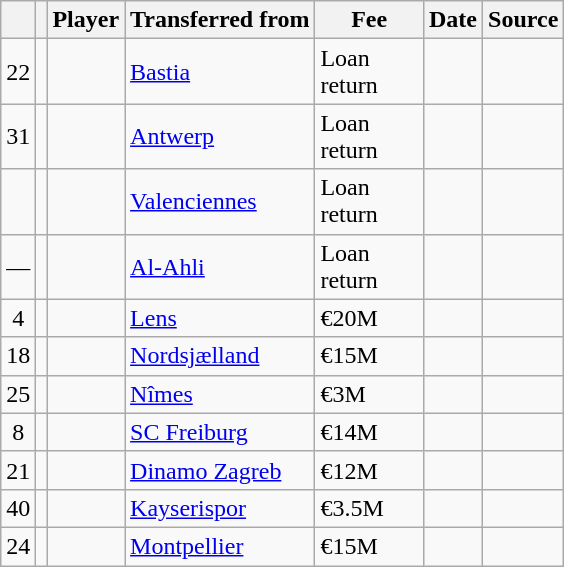<table class="wikitable plainrowheaders sortable">
<tr>
<th></th>
<th></th>
<th scope=col>Player</th>
<th>Transferred from</th>
<th !scope=col; style="width: 65px;">Fee</th>
<th scope=col>Date</th>
<th scope=col>Source</th>
</tr>
<tr>
<td align=center>22</td>
<td align=center></td>
<td></td>
<td><a href='#'>Bastia</a></td>
<td>Loan return</td>
<td></td>
<td></td>
</tr>
<tr>
<td align=center>31</td>
<td align=center></td>
<td></td>
<td> <a href='#'>Antwerp</a></td>
<td>Loan return</td>
<td></td>
<td></td>
</tr>
<tr>
<td align=center></td>
<td align=center></td>
<td></td>
<td><a href='#'>Valenciennes</a></td>
<td>Loan return</td>
<td></td>
<td></td>
</tr>
<tr>
<td align=center>—</td>
<td align=center></td>
<td></td>
<td> <a href='#'>Al-Ahli</a></td>
<td>Loan return</td>
<td></td>
<td></td>
</tr>
<tr>
<td align=center>4</td>
<td align=center></td>
<td></td>
<td><a href='#'>Lens</a></td>
<td>€20M</td>
<td></td>
<td></td>
</tr>
<tr>
<td align=center>18</td>
<td align=center></td>
<td></td>
<td> <a href='#'>Nordsjælland</a></td>
<td>€15M</td>
<td></td>
<td></td>
</tr>
<tr>
<td align=center>25</td>
<td align=center></td>
<td></td>
<td><a href='#'>Nîmes</a></td>
<td>€3M</td>
<td></td>
<td></td>
</tr>
<tr>
<td align=center>8</td>
<td align=center></td>
<td></td>
<td> <a href='#'>SC Freiburg</a></td>
<td>€14M</td>
<td></td>
<td></td>
</tr>
<tr>
<td align=center>21</td>
<td align=center></td>
<td></td>
<td> <a href='#'>Dinamo Zagreb</a></td>
<td>€12M</td>
<td></td>
<td></td>
</tr>
<tr>
<td align=center>40</td>
<td align=center></td>
<td></td>
<td> <a href='#'>Kayserispor</a></td>
<td>€3.5M</td>
<td></td>
<td></td>
</tr>
<tr>
<td align=center>24</td>
<td align=center></td>
<td></td>
<td><a href='#'>Montpellier</a></td>
<td>€15M</td>
<td></td>
<td></td>
</tr>
</table>
